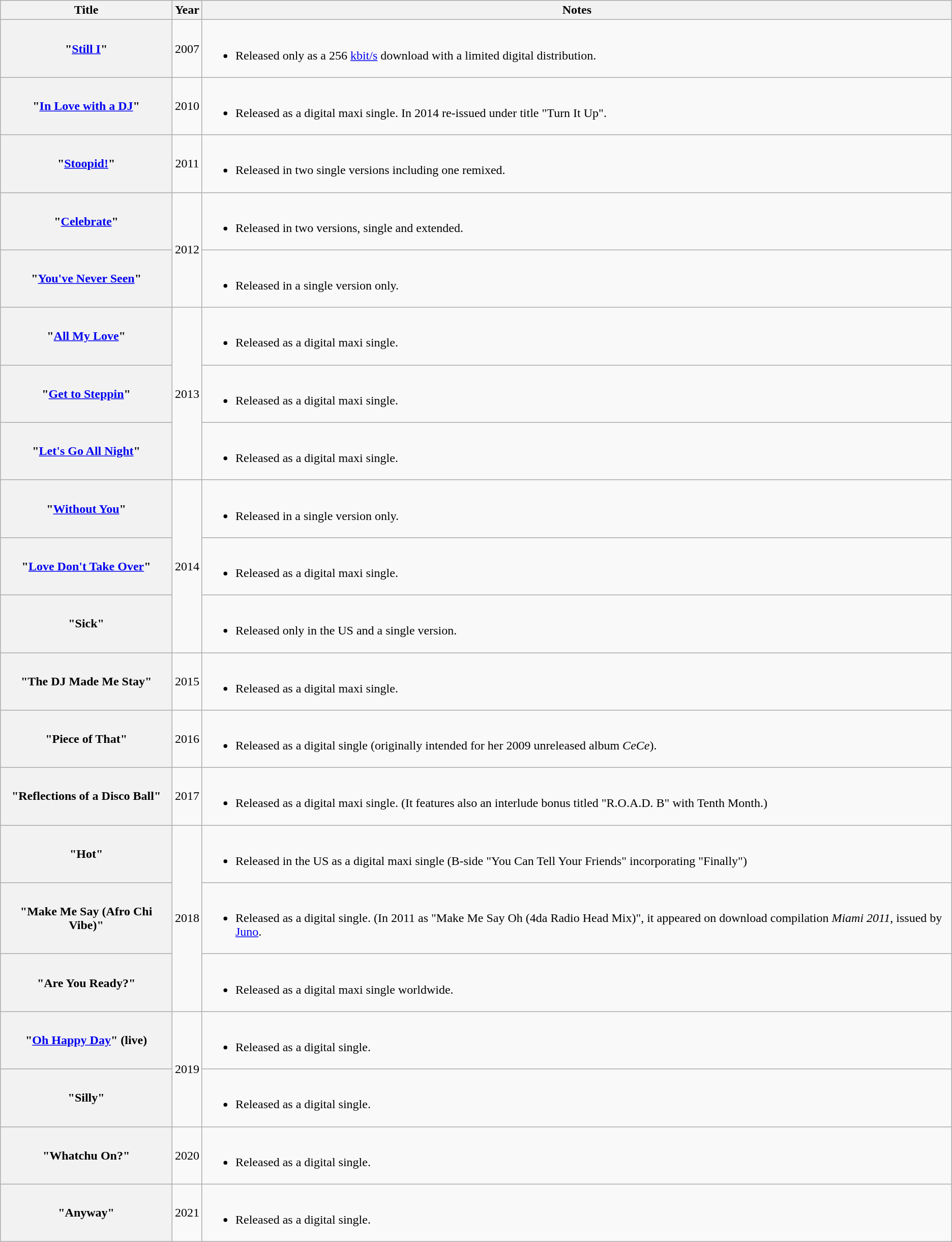<table class="wikitable plainrowheaders">
<tr>
<th scope="col">Title</th>
<th scope="col">Year</th>
<th scope="col">Notes</th>
</tr>
<tr>
<th scope="row">"<a href='#'>Still I</a>"</th>
<td align=center>2007</td>
<td><br><ul><li>Released only as a 256 <a href='#'>kbit/s</a> download with a limited digital distribution.</li></ul></td>
</tr>
<tr>
<th scope="row">"<a href='#'>In Love with a DJ</a>"<br></th>
<td align=center>2010</td>
<td><br><ul><li>Released as a digital maxi single. In 2014 re-issued under title "Turn It Up".</li></ul></td>
</tr>
<tr>
<th scope="row">"<a href='#'>Stoopid!</a>"</th>
<td align=center>2011</td>
<td><br><ul><li>Released in two single versions including one remixed.</li></ul></td>
</tr>
<tr>
<th scope="row">"<a href='#'>Celebrate</a>"</th>
<td align=center rowspan=2>2012</td>
<td><br><ul><li>Released in two versions, single and extended.</li></ul></td>
</tr>
<tr>
<th scope="row">"<a href='#'>You've Never Seen</a>"<br></th>
<td><br><ul><li>Released in a single version only.</li></ul></td>
</tr>
<tr>
<th scope="row">"<a href='#'>All My Love</a>"<br></th>
<td align=center rowspan=3>2013</td>
<td><br><ul><li>Released as a digital maxi single.</li></ul></td>
</tr>
<tr>
<th scope="row">"<a href='#'>Get to Steppin</a>"<br></th>
<td><br><ul><li>Released as a digital maxi single.</li></ul></td>
</tr>
<tr>
<th scope="row">"<a href='#'>Let's Go All Night</a>"<br></th>
<td><br><ul><li>Released as a digital maxi single.</li></ul></td>
</tr>
<tr>
<th scope="row">"<a href='#'>Without You</a>"<br></th>
<td align=center rowspan=3>2014</td>
<td><br><ul><li>Released in a single version only.</li></ul></td>
</tr>
<tr>
<th scope="row">"<a href='#'>Love Don't Take Over</a>"<br></th>
<td><br><ul><li>Released as a digital maxi single.</li></ul></td>
</tr>
<tr>
<th scope="row">"Sick"<br></th>
<td><br><ul><li>Released only in the US and a single version.</li></ul></td>
</tr>
<tr>
<th scope="row">"The DJ Made Me Stay"<br></th>
<td align=center>2015</td>
<td><br><ul><li>Released as a digital maxi single.</li></ul></td>
</tr>
<tr>
<th scope="row">"Piece of That"<br></th>
<td align=center>2016</td>
<td><br><ul><li>Released as a digital single (originally intended for her 2009 unreleased album <em>CeCe</em>).</li></ul></td>
</tr>
<tr>
<th scope="row">"Reflections of a Disco Ball"<br></th>
<td align=center>2017</td>
<td><br><ul><li>Released as a digital maxi single. (It features also an interlude bonus titled "R.O.A.D. B" with Tenth Month.)</li></ul></td>
</tr>
<tr>
<th scope="row">"Hot"</th>
<td align=center rowspan=3>2018</td>
<td><br><ul><li>Released in the US as a digital maxi single (B-side "You Can Tell Your Friends" incorporating "Finally")</li></ul></td>
</tr>
<tr>
<th scope="row">"Make Me Say (Afro Chi Vibe)"<br></th>
<td><br><ul><li>Released as a digital single. (In 2011 as "Make Me Say Oh (4da Radio Head Mix)", it appeared on download compilation <em>Miami 2011</em>, issued by <a href='#'>Juno</a>.</li></ul></td>
</tr>
<tr>
<th scope="row">"Are You Ready?"<br></th>
<td><br><ul><li>Released as a digital maxi single worldwide.</li></ul></td>
</tr>
<tr>
<th scope="row">"<a href='#'>Oh Happy Day</a>" (live)<br></th>
<td rowspan=2 align=center>2019</td>
<td><br><ul><li>Released as a digital single.</li></ul></td>
</tr>
<tr>
<th scope="row">"Silly"<br></th>
<td><br><ul><li>Released as a digital single.</li></ul></td>
</tr>
<tr>
<th scope="row">"Whatchu On?"<br></th>
<td align=center>2020</td>
<td><br><ul><li>Released as a digital single.</li></ul></td>
</tr>
<tr>
<th scope="row">"Anyway"</th>
<td align=center>2021</td>
<td><br><ul><li>Released as a digital single.</li></ul></td>
</tr>
</table>
